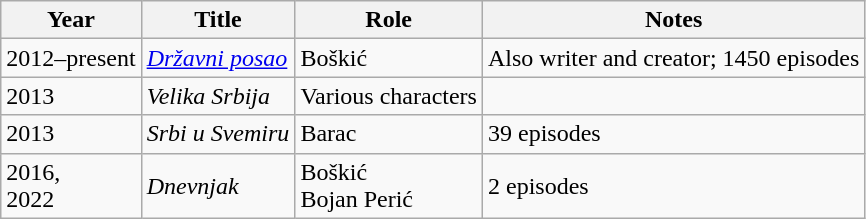<table class="wikitable">
<tr>
<th>Year</th>
<th>Title</th>
<th>Role</th>
<th>Notes</th>
</tr>
<tr>
<td>2012–present</td>
<td><em><a href='#'>Državni posao</a></em></td>
<td>Boškić</td>
<td>Also writer and creator; 1450 episodes</td>
</tr>
<tr>
<td>2013</td>
<td><em>Velika Srbija</em></td>
<td>Various characters</td>
<td></td>
</tr>
<tr>
<td>2013</td>
<td><em>Srbi u Svemiru</em></td>
<td>Barac</td>
<td>39 episodes</td>
</tr>
<tr>
<td>2016, <br> 2022</td>
<td><em>Dnevnjak</em></td>
<td>Boškić <br> Bojan Perić</td>
<td>2 episodes</td>
</tr>
</table>
